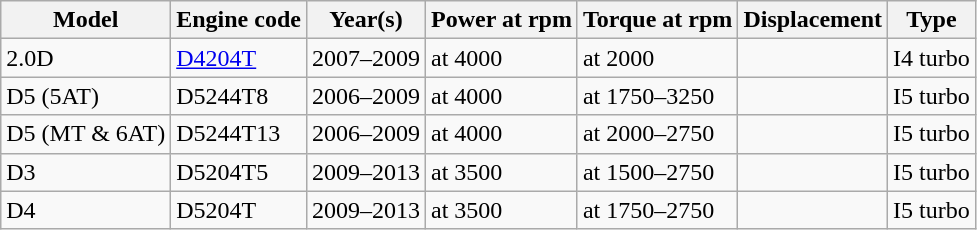<table class="wikitable collapsible sortable">
<tr>
<th>Model</th>
<th>Engine code</th>
<th>Year(s)</th>
<th>Power at rpm</th>
<th>Torque at rpm</th>
<th>Displacement</th>
<th>Type</th>
</tr>
<tr>
<td>2.0D</td>
<td><a href='#'>D4204T</a></td>
<td>2007–2009</td>
<td> at 4000</td>
<td> at 2000</td>
<td></td>
<td>I4 turbo</td>
</tr>
<tr>
<td>D5 (5AT)</td>
<td>D5244T8</td>
<td>2006–2009</td>
<td> at 4000</td>
<td> at 1750–3250</td>
<td></td>
<td>I5 turbo</td>
</tr>
<tr>
<td>D5 (MT & 6AT)</td>
<td>D5244T13</td>
<td>2006–2009</td>
<td> at 4000</td>
<td> at 2000–2750</td>
<td></td>
<td>I5 turbo</td>
</tr>
<tr>
<td>D3</td>
<td>D5204T5</td>
<td>2009–2013</td>
<td> at 3500</td>
<td> at 1500–2750</td>
<td></td>
<td>I5 turbo</td>
</tr>
<tr>
<td>D4</td>
<td>D5204T</td>
<td>2009–2013</td>
<td> at 3500</td>
<td> at 1750–2750</td>
<td></td>
<td>I5 turbo</td>
</tr>
</table>
